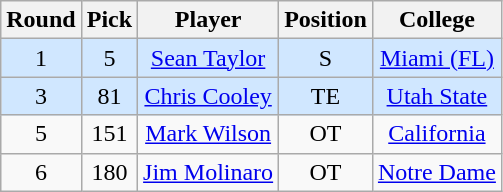<table class="wikitable sortable sortable"  style="text-align:center;">
<tr>
<th>Round</th>
<th>Pick</th>
<th>Player</th>
<th>Position</th>
<th>College</th>
</tr>
<tr style="background:#d0e7ff;">
<td>1</td>
<td>5</td>
<td><a href='#'>Sean Taylor</a></td>
<td>S</td>
<td><a href='#'>Miami (FL)</a></td>
</tr>
<tr style="background:#d0e7ff;">
<td>3</td>
<td>81</td>
<td><a href='#'>Chris Cooley</a></td>
<td>TE</td>
<td><a href='#'>Utah State</a></td>
</tr>
<tr>
<td>5</td>
<td>151</td>
<td><a href='#'>Mark Wilson</a></td>
<td>OT</td>
<td><a href='#'>California</a></td>
</tr>
<tr>
<td>6</td>
<td>180</td>
<td><a href='#'>Jim Molinaro</a></td>
<td>OT</td>
<td><a href='#'>Notre Dame</a></td>
</tr>
</table>
